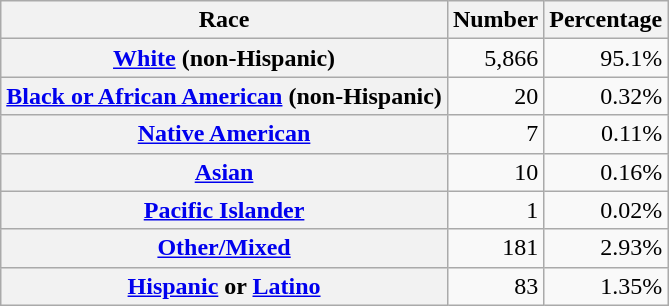<table class="wikitable" style="text-align:right">
<tr>
<th scope="col">Race</th>
<th scope="col">Number</th>
<th scope="col">Percentage</th>
</tr>
<tr>
<th scope="row"><a href='#'>White</a> (non-Hispanic)</th>
<td>5,866</td>
<td>95.1%</td>
</tr>
<tr>
<th scope="row"><a href='#'>Black or African American</a> (non-Hispanic)</th>
<td>20</td>
<td>0.32%</td>
</tr>
<tr>
<th scope="row"><a href='#'>Native American</a></th>
<td>7</td>
<td>0.11%</td>
</tr>
<tr>
<th scope="row"><a href='#'>Asian</a></th>
<td>10</td>
<td>0.16%</td>
</tr>
<tr>
<th scope="row"><a href='#'>Pacific Islander</a></th>
<td>1</td>
<td>0.02%</td>
</tr>
<tr>
<th scope="row"><a href='#'>Other/Mixed</a></th>
<td>181</td>
<td>2.93%</td>
</tr>
<tr>
<th scope="row"><a href='#'>Hispanic</a> or <a href='#'>Latino</a></th>
<td>83</td>
<td>1.35%</td>
</tr>
</table>
